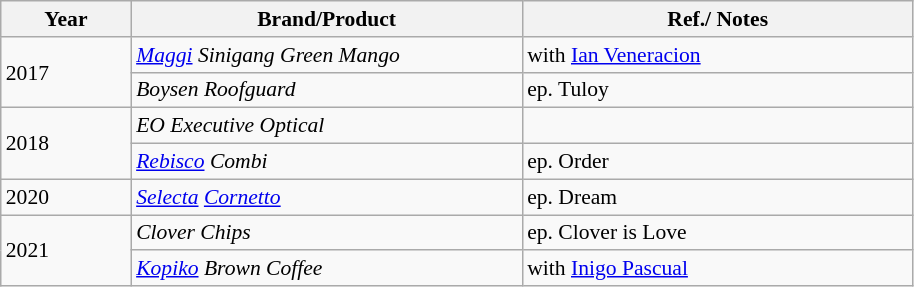<table class="wikitable" style="font-size:90%">
<tr>
<th scope="col" width="10%">Year</th>
<th scope="col" width="30%">Brand/Product</th>
<th scope="col" width="30%">Ref./ Notes</th>
</tr>
<tr>
<td rowspan=2>2017</td>
<td><em><a href='#'>Maggi</a> Sinigang Green Mango</em></td>
<td>with <a href='#'>Ian Veneracion</a></td>
</tr>
<tr>
<td><em>Boysen Roofguard</em></td>
<td>ep. Tuloy</td>
</tr>
<tr>
<td rowspan=2>2018</td>
<td><em>EO Executive Optical</em></td>
<td></td>
</tr>
<tr>
<td><em><a href='#'>Rebisco</a> Combi</em></td>
<td>ep. Order</td>
</tr>
<tr>
<td>2020</td>
<td><em><a href='#'>Selecta</a> <a href='#'>Cornetto</a></em></td>
<td>ep. Dream</td>
</tr>
<tr>
<td rowspan=2>2021</td>
<td><em>Clover Chips</em></td>
<td>ep. Clover is Love</td>
</tr>
<tr>
<td><em><a href='#'>Kopiko</a> Brown Coffee</em></td>
<td>with <a href='#'>Inigo Pascual</a></td>
</tr>
</table>
